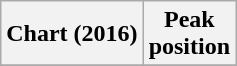<table class="wikitable plainrowheaders" style="text-align:center">
<tr>
<th scope="col">Chart (2016)</th>
<th scope="col">Peak<br>position</th>
</tr>
<tr>
</tr>
</table>
